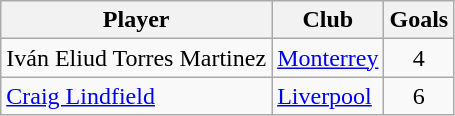<table class="wikitable">
<tr>
<th>Player</th>
<th>Club</th>
<th>Goals</th>
</tr>
<tr>
<td> Iván Eliud Torres Martinez</td>
<td> <a href='#'>Monterrey</a></td>
<td align=center>4</td>
</tr>
<tr>
<td> <a href='#'>Craig Lindfield</a></td>
<td> <a href='#'>Liverpool</a></td>
<td align=center>6</td>
</tr>
</table>
